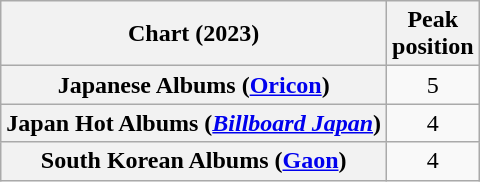<table class="wikitable sortable plainrowheaders" style="text-align:center;">
<tr>
<th scope="col">Chart (2023)</th>
<th scope="col">Peak<br>position</th>
</tr>
<tr>
<th scope="row">Japanese Albums (<a href='#'>Oricon</a>)</th>
<td>5</td>
</tr>
<tr>
<th scope="row">Japan Hot Albums (<em><a href='#'>Billboard Japan</a></em>)</th>
<td>4</td>
</tr>
<tr>
<th scope="row">South Korean Albums (<a href='#'>Gaon</a>)</th>
<td>4</td>
</tr>
</table>
